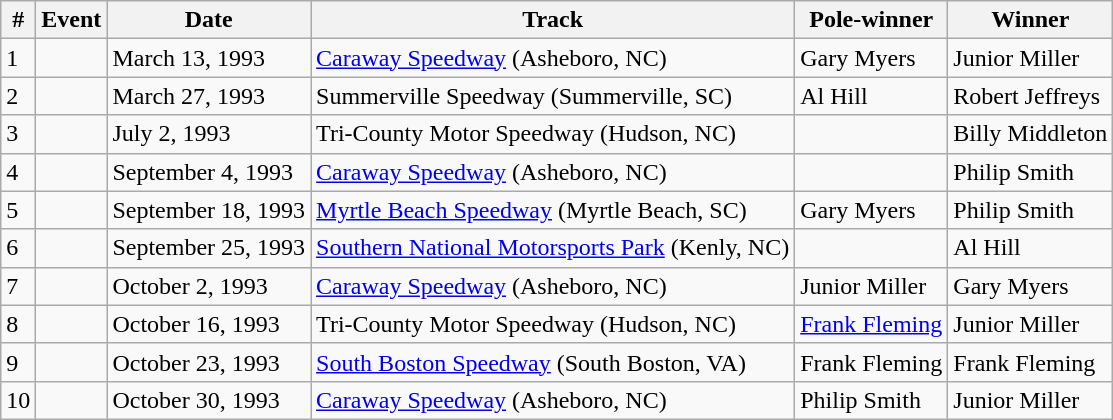<table class="wikitable">
<tr>
<th>#</th>
<th>Event</th>
<th>Date</th>
<th>Track</th>
<th>Pole-winner</th>
<th>Winner</th>
</tr>
<tr>
<td>1</td>
<td></td>
<td>March 13, 1993</td>
<td><a href='#'>Caraway Speedway</a> (Asheboro, NC)</td>
<td>Gary Myers</td>
<td>Junior Miller</td>
</tr>
<tr>
<td>2</td>
<td></td>
<td>March 27, 1993</td>
<td>Summerville Speedway (Summerville, SC)</td>
<td>Al Hill</td>
<td>Robert Jeffreys</td>
</tr>
<tr>
<td>3</td>
<td></td>
<td>July 2, 1993</td>
<td>Tri-County Motor Speedway (Hudson, NC)</td>
<td></td>
<td>Billy Middleton</td>
</tr>
<tr>
<td>4</td>
<td></td>
<td>September 4, 1993</td>
<td><a href='#'>Caraway Speedway</a> (Asheboro, NC)</td>
<td></td>
<td>Philip Smith</td>
</tr>
<tr>
<td>5</td>
<td></td>
<td>September 18, 1993</td>
<td><a href='#'>Myrtle Beach Speedway</a> (Myrtle Beach, SC)</td>
<td>Gary Myers</td>
<td>Philip Smith</td>
</tr>
<tr>
<td>6</td>
<td></td>
<td>September 25, 1993</td>
<td><a href='#'>Southern National Motorsports Park</a> (Kenly, NC)</td>
<td></td>
<td>Al Hill</td>
</tr>
<tr>
<td>7</td>
<td></td>
<td>October 2, 1993</td>
<td><a href='#'>Caraway Speedway</a> (Asheboro, NC)</td>
<td>Junior Miller</td>
<td>Gary Myers</td>
</tr>
<tr>
<td>8</td>
<td></td>
<td>October 16, 1993</td>
<td>Tri-County Motor Speedway (Hudson, NC)</td>
<td><a href='#'>Frank Fleming</a></td>
<td>Junior Miller</td>
</tr>
<tr>
<td>9</td>
<td></td>
<td>October 23, 1993</td>
<td><a href='#'>South Boston Speedway</a> (South Boston, VA)</td>
<td>Frank Fleming</td>
<td>Frank Fleming</td>
</tr>
<tr>
<td>10</td>
<td></td>
<td>October 30, 1993</td>
<td><a href='#'>Caraway Speedway</a> (Asheboro, NC)</td>
<td>Philip Smith</td>
<td>Junior Miller</td>
</tr>
</table>
